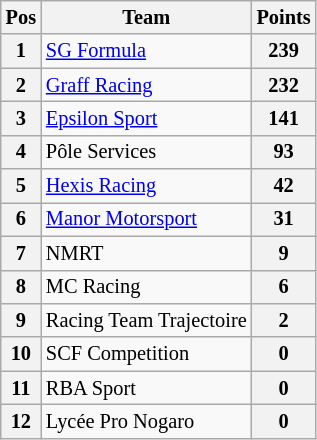<table class="wikitable" style="font-size:85%">
<tr>
<th>Pos</th>
<th>Team</th>
<th>Points</th>
</tr>
<tr>
<th>1</th>
<td nowrap> <a href='#'>SG Formula</a></td>
<th>239</th>
</tr>
<tr>
<th>2</th>
<td nowrap> <a href='#'>Graff Racing</a></td>
<th>232</th>
</tr>
<tr>
<th>3</th>
<td nowrap> <a href='#'>Epsilon Sport</a></td>
<th>141</th>
</tr>
<tr>
<th>4</th>
<td nowrap> Pôle Services</td>
<th>93</th>
</tr>
<tr>
<th>5</th>
<td nowrap> <a href='#'>Hexis Racing</a></td>
<th>42</th>
</tr>
<tr>
<th>6</th>
<td nowrap> <a href='#'>Manor Motorsport</a></td>
<th>31</th>
</tr>
<tr>
<th>7</th>
<td nowrap> NMRT</td>
<th>9</th>
</tr>
<tr>
<th>8</th>
<td nowrap> MC Racing</td>
<th>6</th>
</tr>
<tr>
<th>9</th>
<td nowrap> Racing Team Trajectoire</td>
<th>2</th>
</tr>
<tr>
<th>10</th>
<td nowrap> SCF Competition</td>
<th>0</th>
</tr>
<tr>
<th>11</th>
<td nowrap> RBA Sport</td>
<th>0</th>
</tr>
<tr>
<th>12</th>
<td nowrap> Lycée Pro Nogaro</td>
<th>0</th>
</tr>
</table>
